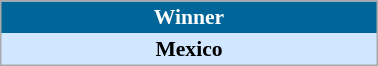<table align=center cellpadding="2" cellspacing="0" style="background: #f9f9f9; border: 1px #aaa solid; border-collapse: collapse; font-size: 90%;" width=20%>
<tr align=center bgcolor=#006699 style="color:white;">
<th width=100%><strong>Winner</strong></th>
</tr>
<tr align=center bgcolor=#D0E7FF>
<td align=center><strong>Mexico</strong> </td>
</tr>
</table>
